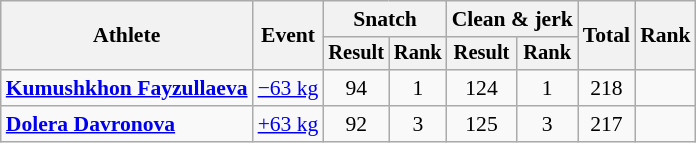<table class="wikitable" style="font-size:90%">
<tr>
<th rowspan="2">Athlete</th>
<th rowspan="2">Event</th>
<th colspan="2">Snatch</th>
<th colspan="2">Clean & jerk</th>
<th rowspan="2">Total</th>
<th rowspan="2">Rank</th>
</tr>
<tr style="font-size:95%">
<th>Result</th>
<th>Rank</th>
<th>Result</th>
<th>Rank</th>
</tr>
<tr align=center>
<td align=left><strong><a href='#'>Kumushkhon Fayzullaeva</a></strong></td>
<td align=left><a href='#'>−63 kg</a></td>
<td>94</td>
<td>1</td>
<td>124</td>
<td>1</td>
<td>218</td>
<td></td>
</tr>
<tr align=center>
<td align=left><strong><a href='#'>Dolera Davronova</a></strong></td>
<td align=left><a href='#'>+63 kg</a></td>
<td>92</td>
<td>3</td>
<td>125</td>
<td>3</td>
<td>217</td>
<td></td>
</tr>
</table>
